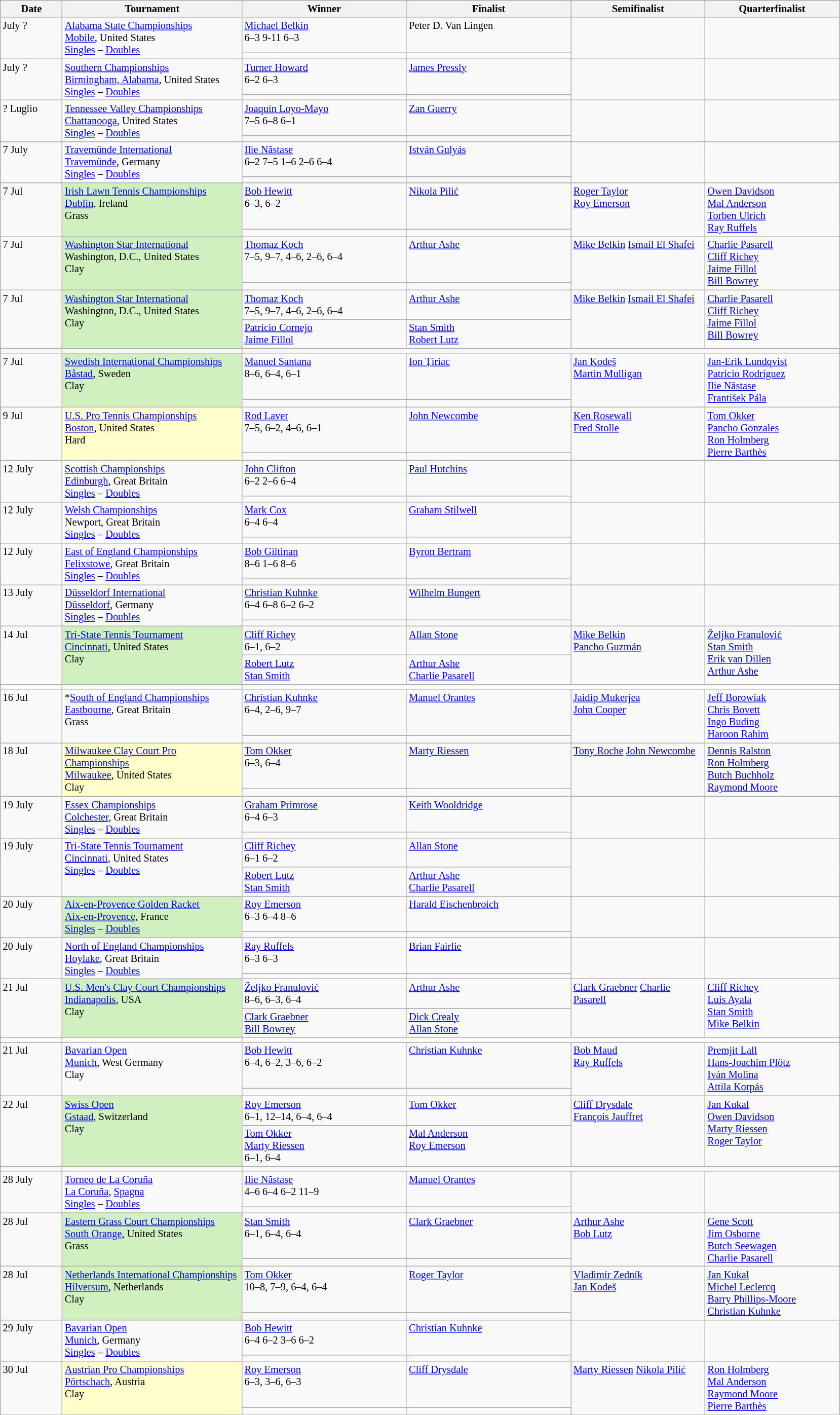<table class="wikitable" style="font-size:85%;">
<tr>
<th width="75">Date</th>
<th width="230">Tournament</th>
<th width="210">Winner</th>
<th width="210">Finalist</th>
<th width="170">Semifinalist</th>
<th width="170">Quarterfinalist</th>
</tr>
<tr valign=top>
<td rowspan=2>July ?</td>
<td rowspan=2><a href='#'>Alabama State Championships</a><br> <a href='#'>Mobile</a>, United States<br><a href='#'>Singles</a> – <a href='#'>Doubles</a></td>
<td> <a href='#'>Michael Belkin</a><br>6–3 9-11 6–3</td>
<td> Peter D. Van Lingen</td>
<td rowspan=2></td>
<td rowspan=2></td>
</tr>
<tr valign=top>
<td></td>
<td></td>
</tr>
<tr valign=top>
<td rowspan=2>July ?</td>
<td rowspan=2><a href='#'>Southern Championships</a><br> <a href='#'>Birmingham, Alabama</a>, United States<br><a href='#'>Singles</a> – <a href='#'>Doubles</a></td>
<td> <a href='#'>Turner Howard</a><br>6–2 6–3</td>
<td> <a href='#'>James Pressly</a></td>
<td rowspan="2"></td>
<td rowspan=2></td>
</tr>
<tr valign=top>
<td></td>
<td></td>
</tr>
<tr valign=top>
<td rowspan=2>? Luglio</td>
<td rowspan=2><a href='#'>Tennessee Valley Championships</a><br> <a href='#'>Chattanooga</a>, United States<br><a href='#'>Singles</a> – <a href='#'>Doubles</a></td>
<td> <a href='#'>Joaquín Loyo-Mayo</a><br>7–5 6–8 6–1</td>
<td> <a href='#'>Zan Guerry</a></td>
<td rowspan=2></td>
<td rowspan=2></td>
</tr>
<tr valign=top>
<td></td>
<td></td>
</tr>
<tr valign=top>
<td rowspan=2>7 July</td>
<td rowspan=2><a href='#'>Travemünde International</a><br> <a href='#'>Travemünde</a>, Germany<br><a href='#'>Singles</a> – <a href='#'>Doubles</a></td>
<td> <a href='#'>Ilie Năstase</a><br>6–2 7–5 1–6 2–6 6–4</td>
<td> <a href='#'>István Gulyás</a></td>
<td rowspan=2></td>
<td rowspan=2></td>
</tr>
<tr valign=top>
<td></td>
<td></td>
</tr>
<tr valign=top>
<td rowspan=2>7 Jul</td>
<td style="background:#d0f0c0;" rowspan=2><a href='#'>Irish Lawn Tennis Championships</a><br> <a href='#'>Dublin</a>, Ireland<br>Grass</td>
<td> <a href='#'>Bob Hewitt</a><br>6–3, 6–2</td>
<td> <a href='#'>Nikola Pilić</a></td>
<td rowspan=2> <a href='#'>Roger Taylor</a> <br>  <a href='#'>Roy Emerson</a></td>
<td rowspan=2> <a href='#'>Owen Davidson</a> <br>  <a href='#'>Mal Anderson</a> <br>  <a href='#'>Torben Ulrich</a> <br>  <a href='#'>Ray Ruffels</a></td>
</tr>
<tr valign=top>
<td></td>
<td></td>
</tr>
<tr valign=top>
<td rowspan=2>7 Jul</td>
<td style="background:#d0f0c0;" rowspan=2><a href='#'>Washington Star International</a><br> Washington, D.C., United States<br>Clay</td>
<td> <a href='#'>Thomaz Koch</a> <br>7–5, 9–7, 4–6, 2–6, 6–4</td>
<td> <a href='#'>Arthur Ashe</a></td>
<td rowspan=2> <a href='#'>Mike Belkin</a>  <a href='#'>Ismail El Shafei</a></td>
<td rowspan=2> <a href='#'>Charlie Pasarell</a> <br>  <a href='#'>Cliff Richey</a> <br>  <a href='#'>Jaime Fillol</a> <br>  <a href='#'>Bill Bowrey</a></td>
</tr>
<tr valign=top>
<td></td>
<td></td>
</tr>
<tr valign=top>
<td rowspan=2>7 Jul</td>
<td style="background:#d0f0c0;" rowspan=2><a href='#'>Washington Star International</a><br> Washington, D.C., United States<br>Clay</td>
<td> <a href='#'>Thomaz Koch</a> <br>7–5, 9–7, 4–6, 2–6, 6–4</td>
<td> <a href='#'>Arthur Ashe</a></td>
<td rowspan=2> <a href='#'>Mike Belkin</a>  <a href='#'>Ismail El Shafei</a></td>
<td rowspan=2> <a href='#'>Charlie Pasarell</a> <br>  <a href='#'>Cliff Richey</a> <br>  <a href='#'>Jaime Fillol</a> <br>  <a href='#'>Bill Bowrey</a></td>
</tr>
<tr valign=top>
<td> <a href='#'>Patricio Cornejo</a> <br> <a href='#'>Jaime Fillol</a> <br></td>
<td> <a href='#'>Stan Smith</a><br> <a href='#'>Robert Lutz</a></td>
</tr>
<tr valign=top>
<td></td>
<td></td>
</tr>
<tr valign=top>
<td rowspan=2>7 Jul</td>
<td style="background:#d0f0c0;" rowspan=2><a href='#'>Swedish International Championships</a><br> <a href='#'>Båstad</a>, Sweden<br>Clay</td>
<td> <a href='#'>Manuel Santana</a><br>8–6, 6–4, 6–1</td>
<td> <a href='#'>Ion Țiriac</a></td>
<td rowspan=2> <a href='#'>Jan Kodeš</a><br>  <a href='#'>Martin Mulligan</a></td>
<td rowspan=2> <a href='#'>Jan-Erik Lundqvist</a> <br>  <a href='#'>Patricio Rodríguez</a> <br>  <a href='#'>Ilie Năstase</a> <br>  <a href='#'>František Pála</a></td>
</tr>
<tr valign=top>
<td></td>
<td></td>
</tr>
<tr valign=top>
<td rowspan=2>9 Jul</td>
<td style="background:#ffc;" rowspan=2><a href='#'>U.S. Pro Tennis Championships</a> <br> <a href='#'>Boston</a>, United States<br>Hard</td>
<td> <a href='#'>Rod Laver</a> <br>7–5, 6–2, 4–6, 6–1</td>
<td> <a href='#'>John Newcombe</a></td>
<td rowspan=2> <a href='#'>Ken Rosewall</a> <br>  <a href='#'>Fred Stolle</a></td>
<td rowspan=2> <a href='#'>Tom Okker</a> <br>  <a href='#'>Pancho Gonzales</a> <br>  <a href='#'>Ron Holmberg</a> <br>  <a href='#'>Pierre Barthès</a></td>
</tr>
<tr valign=top>
<td></td>
<td></td>
</tr>
<tr valign=top>
<td rowspan=2>12 July</td>
<td rowspan=2><a href='#'>Scottish Championships</a><br> <a href='#'>Edinburgh</a>, Great Britain<br><a href='#'>Singles</a> – <a href='#'>Doubles</a></td>
<td> <a href='#'>John Clifton</a><br>6–2 2–6 6–4</td>
<td> <a href='#'>Paul Hutchins</a></td>
<td rowspan=2></td>
<td rowspan=2></td>
</tr>
<tr valign=top>
<td></td>
<td></td>
</tr>
<tr valign=top>
<td rowspan=2>12 July</td>
<td rowspan=2><a href='#'>Welsh Championships</a><br> Newport, Great Britain<br><a href='#'>Singles</a> – <a href='#'>Doubles</a></td>
<td> <a href='#'>Mark Cox</a><br>6–4 6–4</td>
<td> <a href='#'>Graham Stilwell</a></td>
<td rowspan=2></td>
<td rowspan=2></td>
</tr>
<tr valign=top>
<td></td>
<td></td>
</tr>
<tr valign=top>
<td rowspan=2>12 July</td>
<td rowspan=2><a href='#'>East of England Championships</a><br> <a href='#'>Felixstowe</a>, Great Britain<br><a href='#'>Singles</a> – <a href='#'>Doubles</a></td>
<td> <a href='#'>Bob Giltinan</a><br>8–6 1–6 8–6</td>
<td> <a href='#'>Byron Bertram</a></td>
<td rowspan=2></td>
<td rowspan=2></td>
</tr>
<tr valign=top>
<td></td>
<td></td>
</tr>
<tr valign=top>
<td rowspan=2>13 July</td>
<td rowspan=2><a href='#'>Düsseldorf International</a><br> <a href='#'>Düsseldorf</a>, Germany<br><a href='#'>Singles</a> – <a href='#'>Doubles</a></td>
<td> <a href='#'>Christian Kuhnke</a><br>6–4 6–8 6–2 6–2</td>
<td> <a href='#'>Wilhelm Bungert</a></td>
<td rowspan=2></td>
<td rowspan=2></td>
</tr>
<tr valign=top>
<td></td>
<td></td>
</tr>
<tr valign=top>
<td rowspan=2>14 Jul</td>
<td style="background:#d0f0c0;" rowspan=2><a href='#'>Tri-State Tennis Tournament</a><br> <a href='#'>Cincinnati</a>, United States<br>Clay</td>
<td> <a href='#'>Cliff Richey</a> <br>6–1, 6–2</td>
<td> <a href='#'>Allan Stone</a></td>
<td rowspan=2> <a href='#'>Mike Belkin</a> <br>  <a href='#'>Pancho Guzmán</a></td>
<td rowspan=2> <a href='#'>Željko Franulović</a> <br>  <a href='#'>Stan Smith</a> <br>  <a href='#'>Erik van Dillen</a> <br>  <a href='#'>Arthur Ashe</a></td>
</tr>
<tr valign=top>
<td> <a href='#'>Robert Lutz</a> <br> <a href='#'>Stan Smith</a> <br></td>
<td> <a href='#'>Arthur Ashe</a><br> <a href='#'>Charlie Pasarell</a></td>
</tr>
<tr valign=top>
<td></td>
<td></td>
</tr>
<tr valign=top>
<td rowspan=2>16 Jul</td>
<td rowspan=2>*<a href='#'>South of England Championships</a><br> <a href='#'>Eastbourne</a>, Great Britain<br>Grass</td>
<td> <a href='#'>Christian Kuhnke</a> <br>6–4, 2–6, 9–7</td>
<td> <a href='#'>Manuel Orantes</a></td>
<td rowspan=2> <a href='#'>Jaidip Mukerjea</a> <br>  <a href='#'>John Cooper</a></td>
<td rowspan=2> <a href='#'>Jeff Borowiak</a> <br>  <a href='#'>Chris Bovett</a> <br>  <a href='#'>Ingo Buding</a> <br>  <a href='#'>Haroon Rahim</a></td>
</tr>
<tr valign=top>
<td></td>
<td></td>
</tr>
<tr valign=top>
<td rowspan=2>18 Jul</td>
<td style="background:#ffc;" rowspan=2><a href='#'>Milwaukee Clay Court Pro Championships</a><br> <a href='#'>Milwaukee</a>, United States<br>Clay</td>
<td> <a href='#'>Tom Okker</a> <br>6–3, 6–4</td>
<td> <a href='#'>Marty Riessen</a></td>
<td rowspan=2> <a href='#'>Tony Roche</a>   <a href='#'>John Newcombe</a></td>
<td rowspan=2> <a href='#'>Dennis Ralston</a> <br>  <a href='#'>Ron Holmberg</a> <br>  <a href='#'>Butch Buchholz</a> <br>  <a href='#'>Raymond Moore</a></td>
</tr>
<tr valign=top>
<td></td>
<td></td>
</tr>
<tr valign=top>
<td rowspan=2>19 July</td>
<td rowspan=2><a href='#'>Essex Championships</a><br> <a href='#'>Colchester</a>, Great Britain<br><a href='#'>Singles</a> – <a href='#'>Doubles</a></td>
<td> <a href='#'>Graham Primrose</a><br>6–4 6–3</td>
<td> <a href='#'>Keith Wooldridge</a></td>
<td rowspan=2></td>
<td rowspan=2></td>
</tr>
<tr valign=top>
<td></td>
<td></td>
</tr>
<tr valign=top>
<td rowspan=2>19 July</td>
<td rowspan="2"><a href='#'>Tri-State Tennis Tournament</a><br> <a href='#'>Cincinnati</a>, United States<br><a href='#'>Singles</a> – <a href='#'>Doubles</a></td>
<td> <a href='#'>Cliff Richey</a><br>6–1 6–2</td>
<td> <a href='#'>Allan Stone</a></td>
<td rowspan=2></td>
<td rowspan=2></td>
</tr>
<tr valign=top>
<td> <a href='#'>Robert Lutz</a><br> <a href='#'>Stan Smith</a><br></td>
<td> <a href='#'>Arthur Ashe</a><br> <a href='#'>Charlie Pasarell</a></td>
</tr>
<tr valign=top>
<td rowspan=2>20 July</td>
<td style="background:#d0f0c0;" rowspan=2><a href='#'>Aix-en-Provence Golden Racket</a><br> <a href='#'>Aix-en-Provence</a>, France<br><a href='#'>Singles</a> – <a href='#'>Doubles</a></td>
<td> <a href='#'>Roy Emerson</a><br>6–3 6–4 8–6</td>
<td> <a href='#'>Harald Eischenbroich</a></td>
<td rowspan="2"></td>
<td rowspan=2></td>
</tr>
<tr valign=top>
<td></td>
<td></td>
</tr>
<tr valign=top>
<td rowspan=2>20 July</td>
<td rowspan=2><a href='#'>North of England Championships</a><br> <a href='#'>Hoylake</a>, Great Britain<br><a href='#'>Singles</a> – <a href='#'>Doubles</a></td>
<td> <a href='#'>Ray Ruffels</a><br>6–3 6–3</td>
<td> <a href='#'>Brian Fairlie</a></td>
<td rowspan=2></td>
<td rowspan=2></td>
</tr>
<tr valign=top>
<td></td>
<td></td>
</tr>
<tr valign=top>
<td rowspan=2>21 Jul</td>
<td style="background:#d0f0c0;" rowspan=2><a href='#'>U.S. Men's Clay Court Championships</a><br> <a href='#'>Indianapolis</a>, USA<br>Clay</td>
<td> <a href='#'>Željko Franulović</a> <br>8–6, 6–3, 6–4</td>
<td> <a href='#'>Arthur Ashe</a></td>
<td rowspan=2> <a href='#'>Clark Graebner</a>  <a href='#'>Charlie Pasarell</a></td>
<td rowspan=2> <a href='#'>Cliff Richey</a> <br>  <a href='#'>Luis Ayala</a> <br>  <a href='#'>Stan Smith</a> <br>  <a href='#'>Mike Belkin</a></td>
</tr>
<tr valign=top>
<td> <a href='#'>Clark Graebner</a> <br> <a href='#'>Bill Bowrey</a> <br></td>
<td> <a href='#'>Dick Crealy</a><br> <a href='#'>Allan Stone</a></td>
</tr>
<tr valign=top>
<td></td>
<td></td>
</tr>
<tr valign=top>
<td rowspan=2>21 Jul</td>
<td rowspan=2><a href='#'>Bavarian Open</a><br> <a href='#'>Munich</a>, West Germany<br>Clay</td>
<td> <a href='#'>Bob Hewitt</a><br>6–4, 6–2, 3–6, 6–2</td>
<td> <a href='#'>Christian Kuhnke</a></td>
<td rowspan=2> <a href='#'>Bob Maud</a> <br>  <a href='#'>Ray Ruffels</a></td>
<td rowspan=2> <a href='#'>Premjit Lall</a> <br>  <a href='#'>Hans-Joachim Plötz</a> <br>  <a href='#'>Iván Molina</a> <br>  <a href='#'>Attila Korpás</a></td>
</tr>
<tr valign=top>
<td></td>
<td></td>
</tr>
<tr valign=top>
<td rowspan=2>22 Jul</td>
<td style="background:#d0f0c0;" rowspan="2"><a href='#'>Swiss Open</a><br> <a href='#'>Gstaad</a>, Switzerland<br>Clay</td>
<td> <a href='#'>Roy Emerson</a><br>6–1, 12–14, 6–4, 6–4</td>
<td> <a href='#'>Tom Okker</a></td>
<td rowspan=2> <a href='#'>Cliff Drysdale</a> <br>  <a href='#'>François Jauffret</a></td>
<td rowspan=2> <a href='#'>Jan Kukal</a> <br>  <a href='#'>Owen Davidson</a> <br>  <a href='#'>Marty Riessen</a> <br>  <a href='#'>Roger Taylor</a></td>
</tr>
<tr valign=top>
<td> <a href='#'>Tom Okker</a> <br>  <a href='#'>Marty Riessen</a> <br>6–1, 6–4</td>
<td> <a href='#'>Mal Anderson</a> <br>  <a href='#'>Roy Emerson</a></td>
</tr>
<tr valign=top>
<td></td>
<td></td>
</tr>
<tr valign=top>
<td rowspan=2>28 July</td>
<td rowspan=2><a href='#'>Torneo de La Coruña</a><br>  <a href='#'>La Coruña</a>, <a href='#'>Spagna</a><br><a href='#'>Singles</a> – <a href='#'>Doubles</a></td>
<td> <a href='#'>Ilie Năstase</a><br>4–6 6–4 6–2 11–9</td>
<td> <a href='#'>Manuel Orantes</a></td>
<td rowspan=2></td>
<td rowspan=2></td>
</tr>
<tr valign=top>
<td></td>
<td></td>
</tr>
<tr valign=top>
<td rowspan=2>28 Jul</td>
<td style="background:#d0f0c0;" rowspan="2"><a href='#'>Eastern Grass Court Championships</a><br> <a href='#'>South Orange</a>, United States<br>Grass</td>
<td> <a href='#'>Stan Smith</a> <br>6–1, 6–4, 6–4</td>
<td> <a href='#'>Clark Graebner</a></td>
<td rowspan=2> <a href='#'>Arthur Ashe</a> <br>  <a href='#'>Bob Lutz</a></td>
<td rowspan=2> <a href='#'>Gene Scott</a> <br>  <a href='#'>Jim Osborne</a> <br>  <a href='#'>Butch Seewagen</a> <br>  <a href='#'>Charlie Pasarell</a></td>
</tr>
<tr valign=top>
<td></td>
<td></td>
</tr>
<tr valign=top>
<td rowspan=2>28 Jul</td>
<td style="background:#d0f0c0;" rowspan=2><a href='#'>Netherlands International Championships</a><br><a href='#'>Hilversum</a>, Netherlands<br>Clay</td>
<td> <a href='#'>Tom Okker</a> <br>10–8, 7–9, 6–4, 6–4</td>
<td> <a href='#'>Roger Taylor</a></td>
<td rowspan=2> <a href='#'>Vladimír Zedník</a> <br>  <a href='#'>Jan Kodeš</a></td>
<td rowspan=2> <a href='#'>Jan Kukal</a> <br>  <a href='#'>Michel Leclercq</a> <br>  <a href='#'>Barry Phillips-Moore</a> <br>  <a href='#'>Christian Kuhnke</a></td>
</tr>
<tr valign=top>
<td></td>
<td></td>
</tr>
<tr valign=top>
<td rowspan=2>29 July</td>
<td rowspan=2><a href='#'>Bavarian Open</a><br>  <a href='#'>Munich</a>, Germany<br><a href='#'>Singles</a> – <a href='#'>Doubles</a></td>
<td> <a href='#'>Bob Hewitt</a><br>6–4 6–2 3–6 6–2</td>
<td> <a href='#'>Christian Kuhnke</a></td>
<td rowspan=2></td>
<td rowspan=2></td>
</tr>
<tr valign=top>
<td></td>
<td></td>
</tr>
<tr valign=top>
<td rowspan=2>30 Jul</td>
<td style="background:#ffc;" rowspan=2><a href='#'>Austrian Pro Championships</a><br><a href='#'>Pörtschach</a>, Austria<br>Clay</td>
<td> <a href='#'>Roy Emerson</a> <br>6–3, 3–6, 6–3</td>
<td> <a href='#'>Cliff Drysdale</a></td>
<td rowspan=2> <a href='#'>Marty Riessen</a>   <a href='#'>Nikola Pilić</a></td>
<td rowspan=2> <a href='#'>Ron Holmberg</a> <br>  <a href='#'>Mal Anderson</a> <br>  <a href='#'>Raymond Moore</a> <br>  <a href='#'>Pierre Barthès</a></td>
</tr>
<tr valign=top>
<td></td>
<td></td>
</tr>
<tr valign=top>
</tr>
</table>
